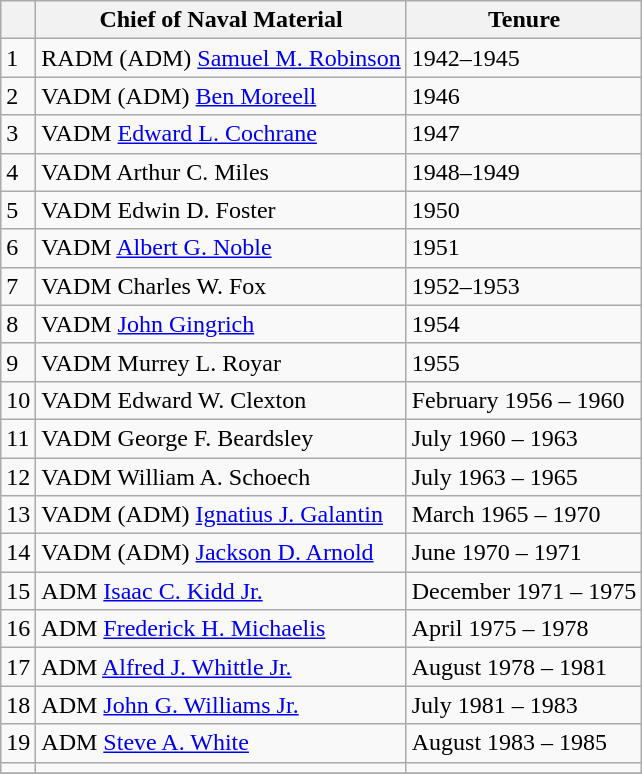<table class="wikitable">
<tr>
<th></th>
<th>Chief of Naval Material</th>
<th>Tenure</th>
</tr>
<tr>
<td>1</td>
<td>RADM (ADM) <a href='#'>Samuel M. Robinson</a></td>
<td>1942–1945</td>
</tr>
<tr>
<td>2</td>
<td>VADM (ADM) <a href='#'>Ben Moreell</a></td>
<td>1946</td>
</tr>
<tr>
<td>3</td>
<td>VADM <a href='#'>Edward L. Cochrane</a></td>
<td>1947</td>
</tr>
<tr>
<td>4</td>
<td>VADM Arthur C. Miles</td>
<td>1948–1949</td>
</tr>
<tr>
<td>5</td>
<td>VADM Edwin D. Foster</td>
<td>1950</td>
</tr>
<tr>
<td>6</td>
<td>VADM <a href='#'>Albert G. Noble</a></td>
<td>1951</td>
</tr>
<tr>
<td>7</td>
<td>VADM Charles W. Fox</td>
<td>1952–1953</td>
</tr>
<tr>
<td>8</td>
<td>VADM <a href='#'>John Gingrich</a></td>
<td>1954</td>
</tr>
<tr>
<td>9</td>
<td>VADM Murrey L. Royar</td>
<td>1955</td>
</tr>
<tr>
<td>10</td>
<td>VADM Edward W. Clexton</td>
<td>February 1956 – 1960</td>
</tr>
<tr>
<td>11</td>
<td>VADM George F. Beardsley</td>
<td>July 1960 – 1963</td>
</tr>
<tr>
<td>12</td>
<td>VADM William A. Schoech</td>
<td>July 1963 – 1965</td>
</tr>
<tr>
<td>13</td>
<td>VADM (ADM) <a href='#'>Ignatius J. Galantin</a></td>
<td>March 1965 – 1970</td>
</tr>
<tr>
<td>14</td>
<td>VADM (ADM) <a href='#'>Jackson D. Arnold</a></td>
<td>June 1970 – 1971</td>
</tr>
<tr>
<td>15</td>
<td>ADM <a href='#'>Isaac C. Kidd Jr.</a></td>
<td>December 1971 – 1975</td>
</tr>
<tr>
<td>16</td>
<td>ADM <a href='#'>Frederick H. Michaelis</a></td>
<td>April 1975 – 1978</td>
</tr>
<tr>
<td>17</td>
<td>ADM <a href='#'>Alfred J. Whittle Jr.</a></td>
<td>August 1978 – 1981</td>
</tr>
<tr>
<td>18</td>
<td>ADM <a href='#'>John G. Williams Jr.</a></td>
<td>July 1981 – 1983</td>
</tr>
<tr>
<td>19</td>
<td>ADM <a href='#'>Steve A. White</a></td>
<td>August 1983 – 1985</td>
</tr>
<tr>
<td></td>
<td></td>
<td></td>
</tr>
<tr>
</tr>
</table>
